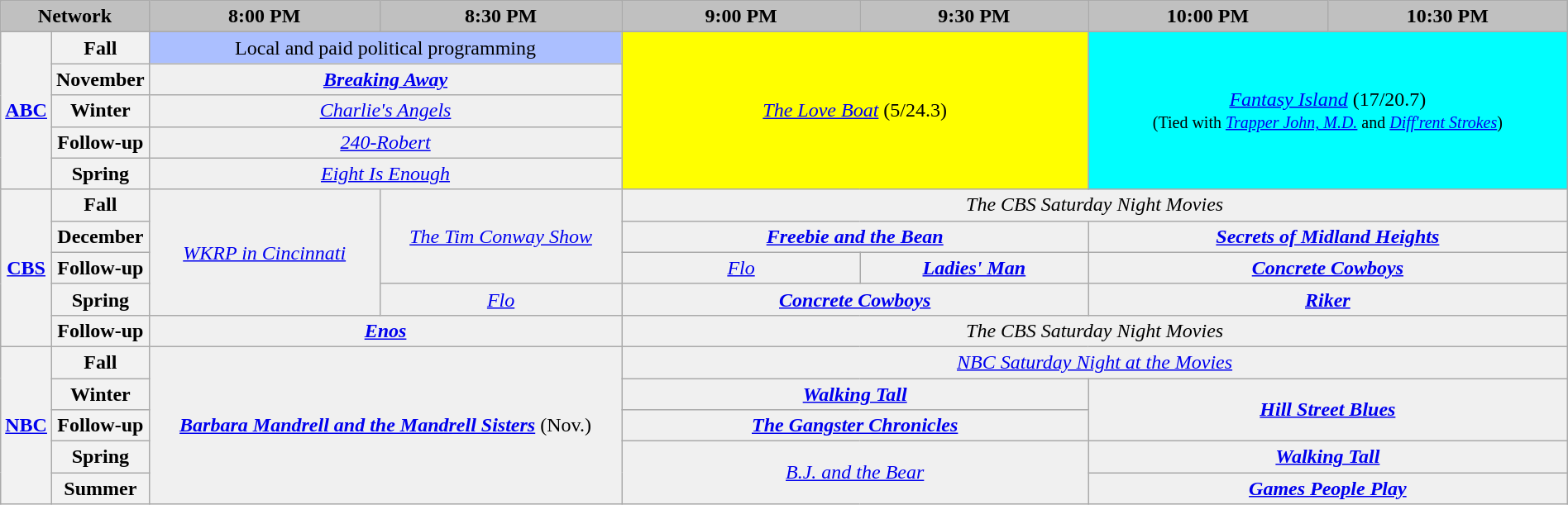<table class="wikitable plainrowheaders" style="width:100%; margin:auto; text-align:center;">
<tr>
<th colspan="2" style="background-color:#C0C0C0;text-align:center">Network</th>
<th width="16%" style="background-color:#C0C0C0;text-align:center">8:00 PM</th>
<th width="17%" style="background-color:#C0C0C0;text-align:center">8:30 PM</th>
<th width="17%" style="background-color:#C0C0C0;text-align:center">9:00 PM</th>
<th width="16%" style="background-color:#C0C0C0;text-align:center">9:30 PM</th>
<th width="17%" style="background-color:#C0C0C0;text-align:center">10:00 PM</th>
<th width="17%" style="background-color:#C0C0C0;text-align:center">10:30 PM</th>
</tr>
<tr>
<th rowspan="5" bgcolor="#C0C0C0"><a href='#'>ABC</a></th>
<th>Fall</th>
<td colspan="2" bgcolor="#abbfff">Local and paid political programming</td>
<td colspan="2" rowspan="5" bgcolor="#FFFF00"><em><a href='#'>The Love Boat</a></em> (5/24.3)</td>
<td colspan="2" rowspan="5" bgcolor="#00FFFF"><em><a href='#'>Fantasy Island</a></em> (17/20.7)<br><small>(Tied with <em><a href='#'>Trapper John, M.D.</a></em> and <em><a href='#'>Diff'rent Strokes</a></em>)</small></td>
</tr>
<tr>
<th>November</th>
<td bgcolor="#F0F0F0" colspan="2"><strong><em><a href='#'><strong>Breaking Away</strong></a></em></strong></td>
</tr>
<tr>
<th>Winter</th>
<td colspan="2" bgcolor="#F0F0F0"><em><a href='#'>Charlie's Angels</a></em></td>
</tr>
<tr>
<th>Follow-up</th>
<td colspan="2" bgcolor="#F0F0F0"><em><a href='#'>240-Robert</a></em></td>
</tr>
<tr>
<th>Spring</th>
<td colspan="2" bgcolor="#F0F0F0"><em><a href='#'>Eight Is Enough</a></em></td>
</tr>
<tr>
<th bgcolor="#C0C0C0" rowspan="5"><a href='#'>CBS</a></th>
<th>Fall</th>
<td bgcolor="#F0F0F0" rowspan="4"><em><a href='#'>WKRP in Cincinnati</a></em></td>
<td bgcolor="#F0F0F0" rowspan="3"><em><a href='#'>The Tim Conway Show</a></em></td>
<td bgcolor="#F0F0F0" colspan="4"><em>The CBS Saturday Night Movies</em></td>
</tr>
<tr>
<th>December</th>
<td bgcolor="#F0F0F0" colspan="2"><strong><em><a href='#'>Freebie and the Bean</a></em></strong></td>
<td bgcolor="#F0F0F0" colspan="2" rowspan="1"><strong><em><a href='#'>Secrets of Midland Heights</a></em></strong></td>
</tr>
<tr>
<th>Follow-up</th>
<td bgcolor="#F0F0F0"><em><a href='#'>Flo</a></em></td>
<td bgcolor="#F0F0F0"><strong><em><a href='#'>Ladies' Man</a></em></strong></td>
<td bgcolor="#F0F0F0" colspan="2"><strong><em><a href='#'>Concrete Cowboys</a></em></strong></td>
</tr>
<tr>
<th>Spring</th>
<td bgcolor="#F0F0F0"><em><a href='#'>Flo</a></em></td>
<td bgcolor="#F0F0F0" colspan="2"><strong><em><a href='#'>Concrete Cowboys</a></em></strong></td>
<td bgcolor="#F0F0F0" colspan="2"><strong><em><a href='#'>Riker</a></em></strong></td>
</tr>
<tr>
<th>Follow-up</th>
<td bgcolor="#F0F0F0" colspan="2"><strong><em><a href='#'>Enos</a></em></strong></td>
<td bgcolor="#F0F0F0" colspan="4"><em>The CBS Saturday Night Movies</em></td>
</tr>
<tr>
<th rowspan="5" bgcolor="#C0C0C0"><a href='#'>NBC</a></th>
<th>Fall</th>
<td rowspan="5" colspan="2" bgcolor="#F0F0F0"><strong><em><a href='#'>Barbara Mandrell and the Mandrell Sisters</a></em></strong> (Nov.)</td>
<td bgcolor="#F0F0F0" colspan="4"><em><a href='#'>NBC Saturday Night at the Movies</a></em></td>
</tr>
<tr>
<th>Winter</th>
<td bgcolor="#F0F0F0" colspan="2"><strong><em><a href='#'>Walking Tall</a></em></strong></td>
<td bgcolor="#F0F0F0" colspan="2" rowspan="2"><strong><em><a href='#'>Hill Street Blues</a></em></strong></td>
</tr>
<tr>
<th>Follow-up</th>
<td bgcolor="#F0F0F0" colspan="2"><strong><em><a href='#'>The Gangster Chronicles</a></em></strong></td>
</tr>
<tr>
<th>Spring</th>
<td bgcolor="#F0F0F0" rowspan="2" colspan="2"><em><a href='#'>B.J. and the Bear</a></em></td>
<td bgcolor="#F0F0F0" colspan="2"><strong><em><a href='#'>Walking Tall</a></em></strong></td>
</tr>
<tr>
<th>Summer</th>
<td bgcolor="#F0F0F0" colspan="2"><strong><em><a href='#'>Games People Play</a></em></strong></td>
</tr>
</table>
